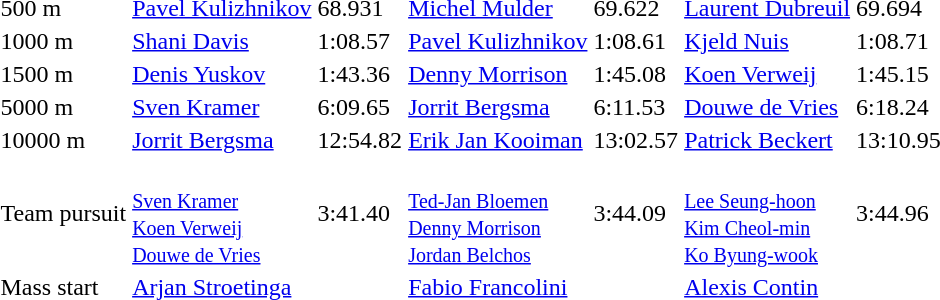<table>
<tr>
<td>500 m<br></td>
<td><a href='#'>Pavel Kulizhnikov</a><br><small></small></td>
<td>68.931</td>
<td><a href='#'>Michel Mulder</a><br><small></small></td>
<td>69.622</td>
<td><a href='#'>Laurent Dubreuil</a><br><small></small></td>
<td>69.694</td>
</tr>
<tr>
<td>1000 m<br></td>
<td><a href='#'>Shani Davis</a><br><small></small></td>
<td>1:08.57</td>
<td><a href='#'>Pavel Kulizhnikov</a><br><small></small></td>
<td>1:08.61</td>
<td><a href='#'>Kjeld Nuis</a><br><small></small></td>
<td>1:08.71</td>
</tr>
<tr>
<td>1500 m<br></td>
<td><a href='#'>Denis Yuskov</a><br><small></small></td>
<td>1:43.36</td>
<td><a href='#'>Denny Morrison</a><br><small></small></td>
<td>1:45.08</td>
<td><a href='#'>Koen Verweij</a><br><small></small></td>
<td>1:45.15</td>
</tr>
<tr>
<td>5000 m<br></td>
<td><a href='#'>Sven Kramer</a><br><small></small></td>
<td>6:09.65</td>
<td><a href='#'>Jorrit Bergsma</a><br><small></small></td>
<td>6:11.53</td>
<td><a href='#'>Douwe de Vries</a><br><small></small></td>
<td>6:18.24</td>
</tr>
<tr>
<td>10000 m<br></td>
<td><a href='#'>Jorrit Bergsma</a><br><small></small></td>
<td>12:54.82</td>
<td><a href='#'>Erik Jan Kooiman</a><br><small></small></td>
<td>13:02.57</td>
<td><a href='#'>Patrick Beckert</a><br><small></small></td>
<td>13:10.95</td>
</tr>
<tr>
<td>Team pursuit<br></td>
<td><br><small><a href='#'>Sven Kramer</a><br><a href='#'>Koen Verweij</a><br><a href='#'>Douwe de Vries</a></small></td>
<td>3:41.40</td>
<td><br><small><a href='#'>Ted-Jan Bloemen</a><br><a href='#'>Denny Morrison</a><br><a href='#'>Jordan Belchos</a></small></td>
<td>3:44.09</td>
<td><br><small><a href='#'>Lee Seung-hoon</a><br><a href='#'>Kim Cheol-min</a><br><a href='#'>Ko Byung-wook</a></small></td>
<td>3:44.96</td>
</tr>
<tr>
<td>Mass start<br></td>
<td><a href='#'>Arjan Stroetinga</a><br><small></small></td>
<td></td>
<td><a href='#'>Fabio Francolini</a><br><small></small></td>
<td></td>
<td><a href='#'>Alexis Contin</a><br><small></small></td>
<td></td>
</tr>
</table>
